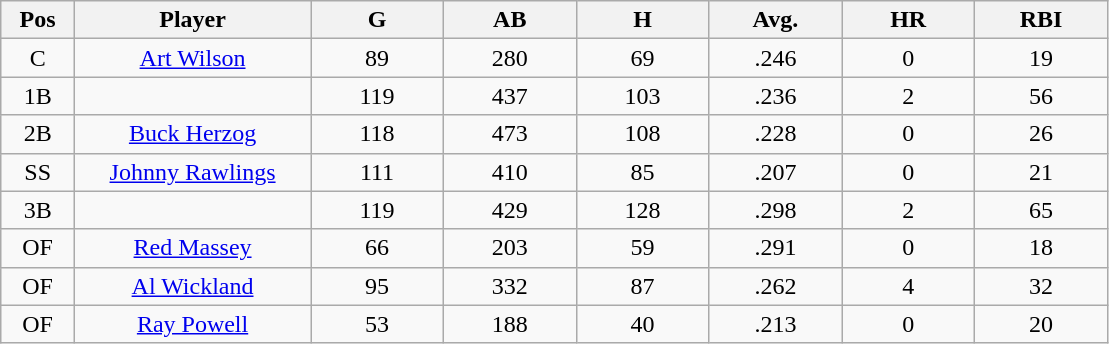<table class="wikitable sortable">
<tr>
<th bgcolor="#DDDDFF" width="5%">Pos</th>
<th bgcolor="#DDDDFF" width="16%">Player</th>
<th bgcolor="#DDDDFF" width="9%">G</th>
<th bgcolor="#DDDDFF" width="9%">AB</th>
<th bgcolor="#DDDDFF" width="9%">H</th>
<th bgcolor="#DDDDFF" width="9%">Avg.</th>
<th bgcolor="#DDDDFF" width="9%">HR</th>
<th bgcolor="#DDDDFF" width="9%">RBI</th>
</tr>
<tr align="center">
<td>C</td>
<td><a href='#'>Art Wilson</a></td>
<td>89</td>
<td>280</td>
<td>69</td>
<td>.246</td>
<td>0</td>
<td>19</td>
</tr>
<tr align=center>
<td>1B</td>
<td></td>
<td>119</td>
<td>437</td>
<td>103</td>
<td>.236</td>
<td>2</td>
<td>56</td>
</tr>
<tr align="center">
<td>2B</td>
<td><a href='#'>Buck Herzog</a></td>
<td>118</td>
<td>473</td>
<td>108</td>
<td>.228</td>
<td>0</td>
<td>26</td>
</tr>
<tr align=center>
<td>SS</td>
<td><a href='#'>Johnny Rawlings</a></td>
<td>111</td>
<td>410</td>
<td>85</td>
<td>.207</td>
<td>0</td>
<td>21</td>
</tr>
<tr align=center>
<td>3B</td>
<td></td>
<td>119</td>
<td>429</td>
<td>128</td>
<td>.298</td>
<td>2</td>
<td>65</td>
</tr>
<tr align="center">
<td>OF</td>
<td><a href='#'>Red Massey</a></td>
<td>66</td>
<td>203</td>
<td>59</td>
<td>.291</td>
<td>0</td>
<td>18</td>
</tr>
<tr align=center>
<td>OF</td>
<td><a href='#'>Al Wickland</a></td>
<td>95</td>
<td>332</td>
<td>87</td>
<td>.262</td>
<td>4</td>
<td>32</td>
</tr>
<tr align=center>
<td>OF</td>
<td><a href='#'>Ray Powell</a></td>
<td>53</td>
<td>188</td>
<td>40</td>
<td>.213</td>
<td>0</td>
<td>20</td>
</tr>
</table>
